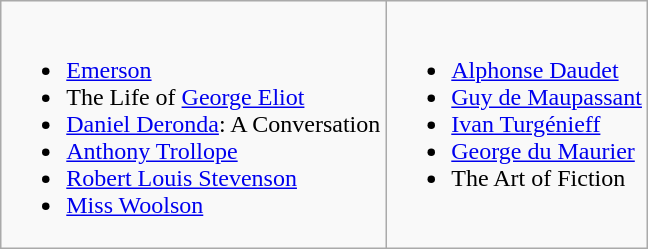<table class=wikitable>
<tr>
<td valign="top"><br><ul><li><a href='#'>Emerson</a></li><li>The Life of <a href='#'>George Eliot</a></li><li><a href='#'>Daniel Deronda</a>: A Conversation</li><li><a href='#'>Anthony Trollope</a></li><li><a href='#'>Robert Louis Stevenson</a></li><li><a href='#'>Miss Woolson</a></li></ul></td>
<td valign="top"><br><ul><li><a href='#'>Alphonse Daudet</a></li><li><a href='#'>Guy de Maupassant</a></li><li><a href='#'>Ivan Turgénieff</a></li><li><a href='#'>George du Maurier</a></li><li>The Art of Fiction</li></ul></td>
</tr>
</table>
